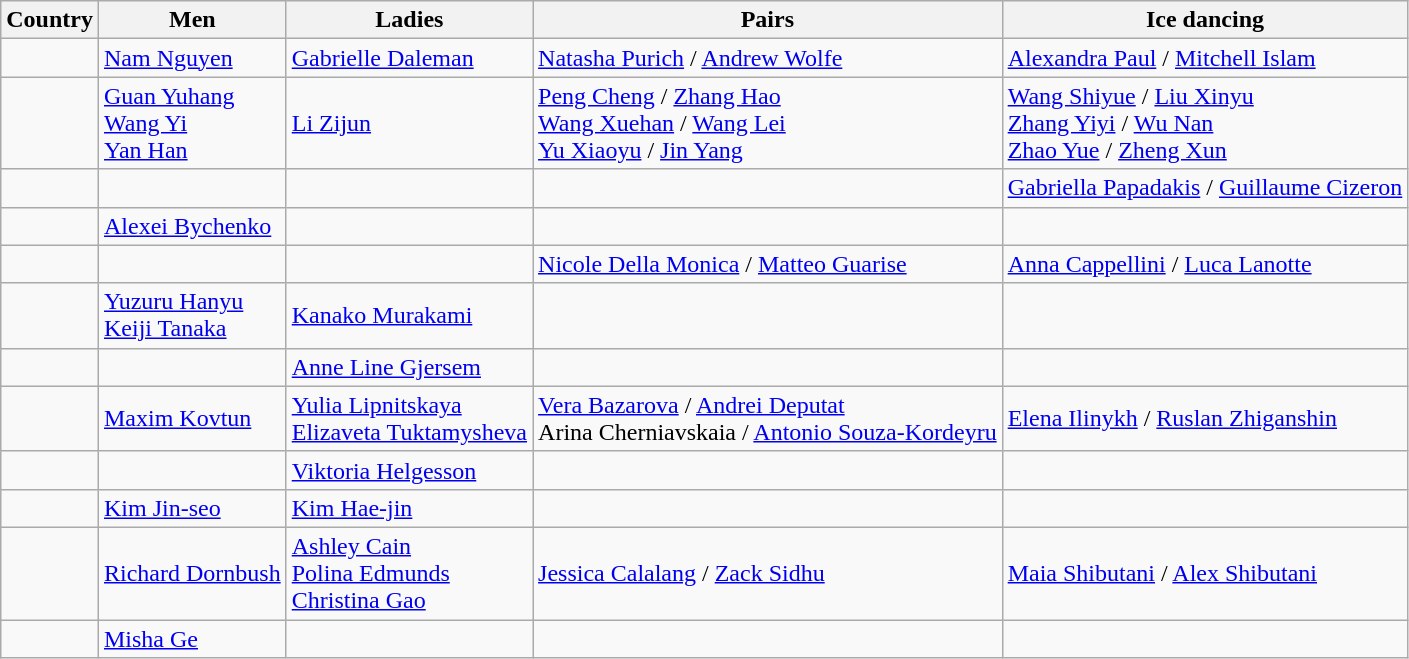<table class="wikitable">
<tr>
<th>Country</th>
<th>Men</th>
<th>Ladies</th>
<th>Pairs</th>
<th>Ice dancing</th>
</tr>
<tr>
<td></td>
<td><a href='#'>Nam Nguyen</a></td>
<td><a href='#'>Gabrielle Daleman</a></td>
<td><a href='#'>Natasha Purich</a> / <a href='#'>Andrew Wolfe</a></td>
<td><a href='#'>Alexandra Paul</a> / <a href='#'>Mitchell Islam</a></td>
</tr>
<tr>
<td></td>
<td><a href='#'>Guan Yuhang</a> <br> <a href='#'>Wang Yi</a> <br> <a href='#'>Yan Han</a></td>
<td><a href='#'>Li Zijun</a></td>
<td><a href='#'>Peng Cheng</a> / <a href='#'>Zhang Hao</a> <br> <a href='#'>Wang Xuehan</a> / <a href='#'>Wang Lei</a> <br> <a href='#'>Yu Xiaoyu</a> / <a href='#'>Jin Yang</a></td>
<td><a href='#'>Wang Shiyue</a> / <a href='#'>Liu Xinyu</a> <br> <a href='#'>Zhang Yiyi</a> / <a href='#'>Wu Nan</a> <br> <a href='#'>Zhao Yue</a> / <a href='#'>Zheng Xun</a></td>
</tr>
<tr>
<td></td>
<td></td>
<td></td>
<td></td>
<td><a href='#'>Gabriella Papadakis</a> / <a href='#'>Guillaume Cizeron</a></td>
</tr>
<tr>
<td></td>
<td><a href='#'>Alexei Bychenko</a></td>
<td></td>
<td></td>
<td></td>
</tr>
<tr>
<td></td>
<td></td>
<td></td>
<td><a href='#'>Nicole Della Monica</a> / <a href='#'>Matteo Guarise</a></td>
<td><a href='#'>Anna Cappellini</a> / <a href='#'>Luca Lanotte</a></td>
</tr>
<tr>
<td></td>
<td><a href='#'>Yuzuru Hanyu</a> <br> <a href='#'>Keiji Tanaka</a></td>
<td><a href='#'>Kanako Murakami</a></td>
<td></td>
<td></td>
</tr>
<tr>
<td></td>
<td></td>
<td><a href='#'>Anne Line Gjersem</a></td>
<td></td>
<td></td>
</tr>
<tr>
<td></td>
<td><a href='#'>Maxim Kovtun</a></td>
<td><a href='#'>Yulia Lipnitskaya</a> <br> <a href='#'>Elizaveta Tuktamysheva</a></td>
<td><a href='#'>Vera Bazarova</a> / <a href='#'>Andrei Deputat</a> <br> Arina Cherniavskaia / <a href='#'>Antonio Souza-Kordeyru</a></td>
<td><a href='#'>Elena Ilinykh</a> / <a href='#'>Ruslan Zhiganshin</a></td>
</tr>
<tr>
<td></td>
<td></td>
<td><a href='#'>Viktoria Helgesson</a></td>
<td></td>
<td></td>
</tr>
<tr>
<td></td>
<td><a href='#'>Kim Jin-seo</a></td>
<td><a href='#'>Kim Hae-jin</a></td>
<td></td>
<td></td>
</tr>
<tr>
<td></td>
<td><a href='#'>Richard Dornbush</a></td>
<td><a href='#'>Ashley Cain</a> <br> <a href='#'>Polina Edmunds</a> <br> <a href='#'>Christina Gao</a></td>
<td><a href='#'>Jessica Calalang</a> / <a href='#'>Zack Sidhu</a></td>
<td><a href='#'>Maia Shibutani</a> / <a href='#'>Alex Shibutani</a></td>
</tr>
<tr>
<td></td>
<td><a href='#'>Misha Ge</a></td>
<td></td>
<td></td>
<td></td>
</tr>
</table>
